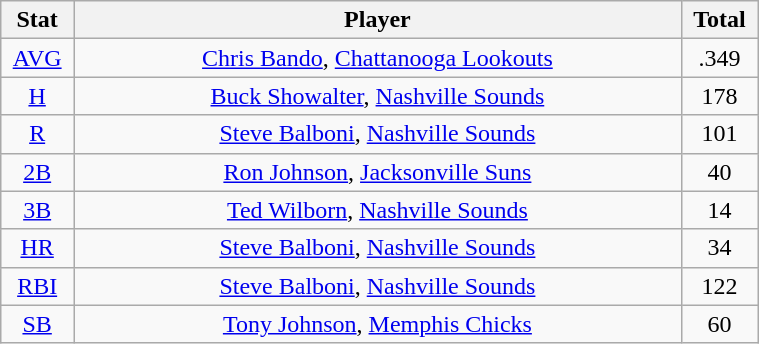<table class="wikitable" width="40%" style="text-align:center;">
<tr>
<th width="5%">Stat</th>
<th width="60%">Player</th>
<th width="5%">Total</th>
</tr>
<tr>
<td><a href='#'>AVG</a></td>
<td><a href='#'>Chris Bando</a>, <a href='#'>Chattanooga Lookouts</a></td>
<td>.349</td>
</tr>
<tr>
<td><a href='#'>H</a></td>
<td><a href='#'>Buck Showalter</a>, <a href='#'>Nashville Sounds</a></td>
<td>178</td>
</tr>
<tr>
<td><a href='#'>R</a></td>
<td><a href='#'>Steve Balboni</a>, <a href='#'>Nashville Sounds</a></td>
<td>101</td>
</tr>
<tr>
<td><a href='#'>2B</a></td>
<td><a href='#'>Ron Johnson</a>, <a href='#'>Jacksonville Suns</a></td>
<td>40</td>
</tr>
<tr>
<td><a href='#'>3B</a></td>
<td><a href='#'>Ted Wilborn</a>, <a href='#'>Nashville Sounds</a></td>
<td>14</td>
</tr>
<tr>
<td><a href='#'>HR</a></td>
<td><a href='#'>Steve Balboni</a>, <a href='#'>Nashville Sounds</a></td>
<td>34</td>
</tr>
<tr>
<td><a href='#'>RBI</a></td>
<td><a href='#'>Steve Balboni</a>, <a href='#'>Nashville Sounds</a></td>
<td>122</td>
</tr>
<tr>
<td><a href='#'>SB</a></td>
<td><a href='#'>Tony Johnson</a>, <a href='#'>Memphis Chicks</a></td>
<td>60</td>
</tr>
</table>
